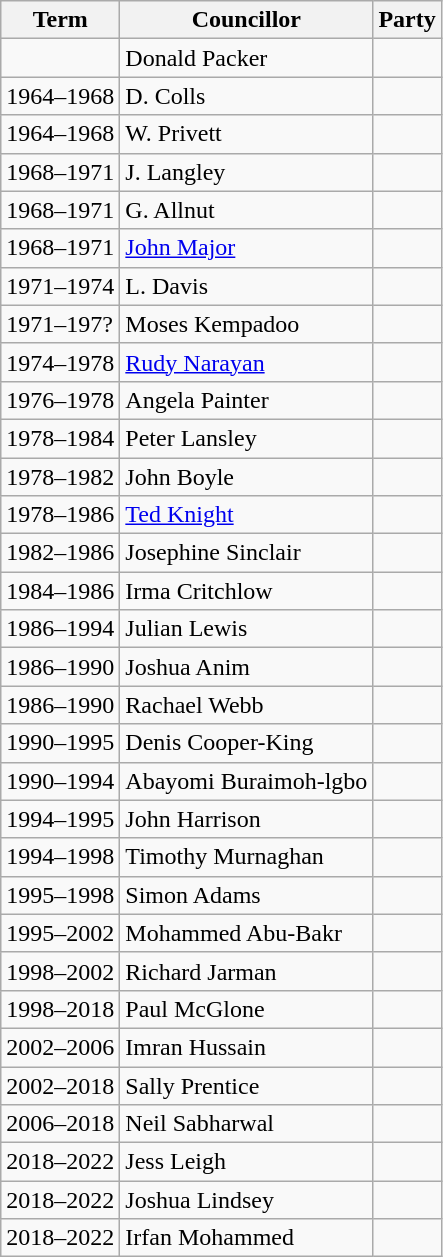<table class="wikitable">
<tr>
<th>Term</th>
<th>Councillor</th>
<th colspan=2>Party</th>
</tr>
<tr>
<td></td>
<td>Donald Packer</td>
<td></td>
</tr>
<tr>
<td>1964–1968</td>
<td>D. Colls</td>
<td></td>
</tr>
<tr>
<td>1964–1968</td>
<td>W. Privett</td>
<td></td>
</tr>
<tr>
<td>1968–1971</td>
<td>J. Langley</td>
<td></td>
</tr>
<tr>
<td>1968–1971</td>
<td>G. Allnut</td>
<td></td>
</tr>
<tr>
<td>1968–1971</td>
<td><a href='#'>John Major</a></td>
<td></td>
</tr>
<tr>
<td>1971–1974</td>
<td>L. Davis</td>
<td></td>
</tr>
<tr>
<td>1971–197?</td>
<td>Moses Kempadoo</td>
<td></td>
</tr>
<tr>
<td>1974–1978</td>
<td><a href='#'>Rudy Narayan</a></td>
<td></td>
</tr>
<tr>
<td>1976–1978</td>
<td>Angela Painter</td>
<td></td>
</tr>
<tr>
<td>1978–1984</td>
<td>Peter Lansley</td>
<td></td>
</tr>
<tr>
<td>1978–1982</td>
<td>John Boyle</td>
<td></td>
</tr>
<tr>
<td>1978–1986</td>
<td><a href='#'>Ted Knight</a></td>
<td></td>
</tr>
<tr>
<td>1982–1986</td>
<td>Josephine Sinclair</td>
<td></td>
</tr>
<tr>
<td>1984–1986</td>
<td>Irma Critchlow</td>
<td></td>
</tr>
<tr>
<td>1986–1994</td>
<td>Julian Lewis</td>
<td></td>
</tr>
<tr>
<td>1986–1990</td>
<td>Joshua Anim</td>
<td></td>
</tr>
<tr>
<td>1986–1990</td>
<td>Rachael Webb</td>
<td></td>
</tr>
<tr>
<td>1990–1995</td>
<td>Denis Cooper-King</td>
<td></td>
</tr>
<tr>
<td>1990–1994</td>
<td>Abayomi Buraimoh-lgbo</td>
<td></td>
</tr>
<tr>
<td>1994–1995</td>
<td>John Harrison</td>
<td></td>
</tr>
<tr>
<td>1994–1998</td>
<td>Timothy Murnaghan</td>
<td></td>
</tr>
<tr>
<td>1995–1998</td>
<td>Simon Adams</td>
<td></td>
</tr>
<tr>
<td>1995–2002</td>
<td>Mohammed Abu-Bakr</td>
<td></td>
</tr>
<tr>
<td>1998–2002</td>
<td>Richard Jarman</td>
<td></td>
</tr>
<tr>
<td>1998–2018</td>
<td>Paul McGlone</td>
<td></td>
</tr>
<tr>
<td>2002–2006</td>
<td>Imran Hussain</td>
<td></td>
</tr>
<tr>
<td>2002–2018</td>
<td>Sally Prentice</td>
<td></td>
</tr>
<tr>
<td>2006–2018</td>
<td>Neil Sabharwal</td>
<td></td>
</tr>
<tr>
<td>2018–2022</td>
<td>Jess Leigh</td>
<td></td>
</tr>
<tr>
<td>2018–2022</td>
<td>Joshua Lindsey</td>
<td></td>
</tr>
<tr>
<td>2018–2022</td>
<td>Irfan Mohammed</td>
<td></td>
</tr>
</table>
